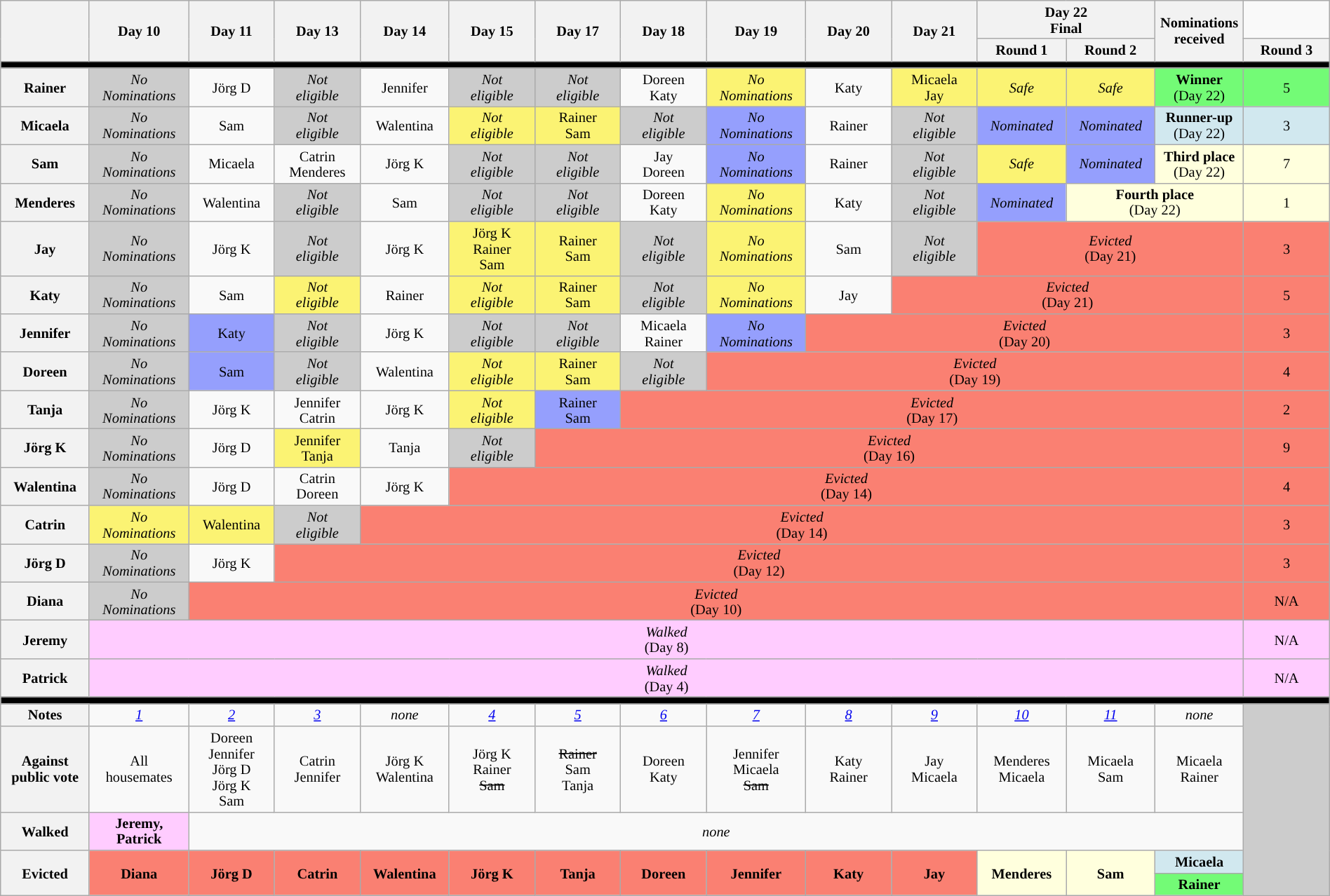<table class="wikitable" style="text-align:center; font-size:85%; line-height:15px; width:100%">
<tr>
<th style="width:5%" rowspan="2"></th>
<th style="width:5%" rowspan="2">Day 10</th>
<th style="width:5%" rowspan="2">Day 11</th>
<th style="width:5%" rowspan="2">Day 13</th>
<th style="width:5%" rowspan="2">Day 14</th>
<th style="width:5%" rowspan="2">Day 15</th>
<th style="width:5%" rowspan="2">Day 17</th>
<th style="width:5%" rowspan="2">Day 18</th>
<th style="width:5%" rowspan="2">Day 19</th>
<th style="width:5%" rowspan="2">Day 20</th>
<th style="width:5%" rowspan="2">Day 21</th>
<th colspan=2" style="width:5%" rowspan="1" colspan=3>Day 22<br>Final</th>
<th style="width:1%" rowspan="2">Nominations<br>received</th>
</tr>
<tr>
<th style="width:5%">Round 1</th>
<th style="width:5%">Round 2</th>
<th style="width:5%">Round 3</th>
</tr>
<tr>
<th style="background:#000" colspan="15"></th>
</tr>
<tr>
<th>Rainer</th>
<td style="background:#cccccc;"><em>No<br>Nominations</em></td>
<td>Jörg D</td>
<td style="background:#cccccc;"><em>Not<br>eligible</em></td>
<td>Jennifer</td>
<td style="background:#cccccc;"><em>Not<br>eligible</em></td>
<td style="background:#cccccc;"><em>Not<br>eligible</em></td>
<td>Doreen<br>Katy</td>
<td style="background:#FBF373"><em>No<br>Nominations</em></td>
<td>Katy</td>
<td style="background:#FBF373">Micaela<br>Jay</td>
<td style="background:#FBF373"><em>Safe</em></td>
<td style="background:#FBF373"><em>Safe</em></td>
<td style="background:#73FB76"><strong>Winner</strong><br>(Day 22)</td>
<td style="background:#73FB76">5</td>
</tr>
<tr>
<th>Micaela</th>
<td style="background:#cccccc;"><em>No<br>Nominations</em></td>
<td>Sam</td>
<td style="background:#cccccc;"><em>Not<br>eligible</em></td>
<td>Walentina</td>
<td style="background:#FBF373"><em>Not<br>eligible</em></td>
<td style="background:#FBF373">Rainer<br>Sam</td>
<td style="background:#cccccc;"><em>Not<br>eligible</em></td>
<td style="background:#959FFD"><em>No<br>Nominations</em></td>
<td>Rainer</td>
<td style="background:#cccccc;"><em>Not<br>eligible</em></td>
<td style="background:#959FFD"><em>Nominated</em></td>
<td style="background:#959FFD"><em>Nominated</em></td>
<td style="background:#D1E8EF"><strong>Runner-up</strong><br>(Day 22)</td>
<td style="background:#D1E8EF">3</td>
</tr>
<tr>
<th>Sam</th>
<td style="background:#cccccc;"><em>No<br>Nominations</em></td>
<td>Micaela</td>
<td>Catrin<br>Menderes</td>
<td>Jörg K</td>
<td style="background:#cccccc;"><em>Not<br>eligible</em></td>
<td style="background:#cccccc;"><em>Not<br>eligible</em></td>
<td>Jay<br>Doreen</td>
<td style="background:#959FFD"><em>No<br>Nominations</em></td>
<td>Rainer</td>
<td style="background:#cccccc;"><em>Not<br>eligible</em></td>
<td style="background:#FBF373"><em>Safe</em></td>
<td style="background:#959FFD"><em>Nominated</em></td>
<td style="background:#ffffdd;"><strong>Third place</strong><br>(Day 22)</td>
<td style="background:#ffffdd;">7</td>
</tr>
<tr>
<th>Menderes</th>
<td style="background:#cccccc;"><em>No<br>Nominations</em></td>
<td>Walentina</td>
<td style="background:#cccccc;"><em>Not<br>eligible</em></td>
<td>Sam</td>
<td style="background:#cccccc;"><em>Not<br>eligible</em></td>
<td style="background:#cccccc;"><em>Not<br>eligible</em></td>
<td>Doreen<br>Katy</td>
<td style="background:#FBF373"><em>No<br>Nominations</em></td>
<td>Katy</td>
<td style="background:#cccccc;"><em>Not<br>eligible</em></td>
<td style="background:#959FFD"><em>Nominated</em></td>
<td style="background:#ffffdd;" colspan=2><strong>Fourth place</strong><br>(Day 22)</td>
<td style="background:#ffffdd;">1</td>
</tr>
<tr>
<th>Jay</th>
<td style="background:#cccccc;"><em>No<br>Nominations</em></td>
<td>Jörg K</td>
<td style="background:#cccccc;"><em>Not<br>eligible</em></td>
<td>Jörg K</td>
<td style="background:#FBF373">Jörg K<br>Rainer<br>Sam</td>
<td style="background:#FBF373">Rainer<br>Sam</td>
<td style="background:#cccccc;"><em>Not<br>eligible</em></td>
<td style="background:#FBF373"><em>No<br>Nominations</em></td>
<td>Sam</td>
<td style="background:#cccccc;"><em>Not<br>eligible</em></td>
<td style="background:#FA8072" colspan="3"><em>Evicted</em><br>(Day 21)</td>
<td style="background:#FA8072">3</td>
</tr>
<tr>
<th>Katy</th>
<td style="background:#cccccc;"><em>No<br>Nominations</em></td>
<td>Sam</td>
<td style="background:#FBF373"><em>Not<br>eligible</em></td>
<td>Rainer</td>
<td style="background:#FBF373"><em>Not<br>eligible</em></td>
<td style="background:#FBF373">Rainer<br>Sam</td>
<td style="background:#cccccc;"><em>Not<br>eligible</em></td>
<td style="background:#FBF373"><em>No<br>Nominations</em></td>
<td>Jay</td>
<td style="background:#FA8072" colspan="4"><em>Evicted</em><br>(Day 21)</td>
<td style="background:#FA8072">5</td>
</tr>
<tr>
<th>Jennifer</th>
<td style="background:#cccccc;"><em>No<br>Nominations</em></td>
<td style="background:#959FFD">Katy</td>
<td style="background:#cccccc;"><em>Not<br>eligible</em></td>
<td>Jörg K</td>
<td style="background:#cccccc;"><em>Not<br>eligible</em></td>
<td style="background:#cccccc;"><em>Not<br>eligible</em></td>
<td>Micaela<br>Rainer</td>
<td style="background:#959FFD"><em>No<br>Nominations</em></td>
<td style="background:#FA8072" colspan="5"><em>Evicted</em><br>(Day 20)</td>
<td style="background:#FA8072">3</td>
</tr>
<tr>
<th>Doreen</th>
<td style="background:#cccccc;"><em>No<br>Nominations</em></td>
<td style="background:#959FFD">Sam</td>
<td style="background:#cccccc;"><em>Not<br>eligible</em></td>
<td>Walentina</td>
<td style="background:#FBF373"><em>Not<br>eligible</em></td>
<td style="background:#FBF373">Rainer<br>Sam</td>
<td style="background:#cccccc;"><em>Not<br>eligible</em></td>
<td style="background:#FA8072" colspan="6"><em>Evicted</em><br>(Day 19)</td>
<td style="background:#FA8072">4</td>
</tr>
<tr>
<th>Tanja</th>
<td style="background:#cccccc;"><em>No<br>Nominations</em></td>
<td>Jörg K</td>
<td>Jennifer<br>Catrin</td>
<td>Jörg K</td>
<td style="background:#FBF373"><em>Not<br>eligible</em></td>
<td style="background:#959FFD">Rainer<br>Sam</td>
<td style="background:#FA8072" colspan="7"><em>Evicted</em><br>(Day 17)</td>
<td style="background:#FA8072">2</td>
</tr>
<tr>
<th>Jörg K</th>
<td style="background:#cccccc;"><em>No<br>Nominations</em></td>
<td>Jörg D</td>
<td style="background:#FBF373">Jennifer<br>Tanja</td>
<td>Tanja</td>
<td style="background:#cccccc;"><em>Not<br>eligible</em></td>
<td style="background:#FA8072" colspan="8"><em>Evicted</em><br>(Day 16)</td>
<td style="background:#FA8072">9</td>
</tr>
<tr>
<th>Walentina</th>
<td style="background:#cccccc;"><em>No<br>Nominations</em></td>
<td>Jörg D</td>
<td>Catrin<br>Doreen</td>
<td>Jörg K</td>
<td style="background:#FA8072" colspan="9"><em>Evicted</em><br>(Day 14)</td>
<td style="background:#FA8072">4</td>
</tr>
<tr>
<th>Catrin</th>
<td style="background:#FBF373"><em>No<br>Nominations</em></td>
<td style="background:#FBF373">Walentina</td>
<td style="background:#cccccc;"><em>Not<br>eligible</em></td>
<td style="background:#FA8072" colspan="10"><em>Evicted</em><br>(Day 14)</td>
<td style="background:#FA8072">3</td>
</tr>
<tr>
<th>Jörg D</th>
<td style="background:#cccccc;"><em>No<br>Nominations</em></td>
<td>Jörg K</td>
<td style="background:#FA8072" colspan="11"><em>Evicted</em><br>(Day 12)</td>
<td style="background:#FA8072">3</td>
</tr>
<tr>
<th>Diana</th>
<td style="background:#cccccc;"><em>No<br>Nominations</em></td>
<td style="background:#FA8072" colspan="12"><em>Evicted</em><br>(Day 10)</td>
<td style="background:#FA8072">N/A</td>
</tr>
<tr>
<th>Jeremy</th>
<td style="background:#fcf;" colspan=13><em>Walked</em><br>(Day 8)</td>
<td style="background:#fcf;">N/A</td>
</tr>
<tr>
<th>Patrick</th>
<td style="background:#fcf;" colspan=13><em>Walked</em><br>(Day 4)</td>
<td style="background:#fcf;">N/A</td>
</tr>
<tr>
<th style="background:#000" colspan="15"></th>
</tr>
<tr>
<th>Notes</th>
<td><em><a href='#'>1</a></em></td>
<td><em><a href='#'>2</a></em></td>
<td><em><a href='#'>3</a></em></td>
<td><em>none</em></td>
<td><em><a href='#'>4</a></em></td>
<td><em><a href='#'>5</a></em></td>
<td><em><a href='#'>6</a></em></td>
<td><em><a href='#'>7</a></em></td>
<td><em><a href='#'>8</a></em></td>
<td><em><a href='#'>9</a></em></td>
<td><em><a href='#'>10</a></em></td>
<td><em><a href='#'>11</a></em></td>
<td><em>none</em></td>
<td style="background:#CCC" rowspan="5"></td>
</tr>
<tr>
<th>Against<br>public vote</th>
<td>All<br>housemates</td>
<td>Doreen<br>Jennifer<br>Jörg D<br>Jörg K<br>Sam</td>
<td>Catrin<br>Jennifer</td>
<td>Jörg K<br>Walentina</td>
<td>Jörg K<br>Rainer<br><s>Sam</s></td>
<td><s>Rainer</s><br>Sam<br>Tanja</td>
<td>Doreen<br>Katy</td>
<td>Jennifer<br>Micaela<br><s>Sam</s></td>
<td>Katy<br>Rainer</td>
<td>Jay<br>Micaela</td>
<td>Menderes<br>Micaela</td>
<td>Micaela<br>Sam</td>
<td>Micaela<br>Rainer</td>
</tr>
<tr>
<th>Walked</th>
<td style="background:#fcf;"><strong>Jeremy,<br>Patrick</strong></td>
<td colspan="12"><em>none</em></td>
</tr>
<tr>
<th rowspan="2">Evicted</th>
<td style="background:#FA8072" rowspan="2"><strong>Diana</strong><br></td>
<td style="background:#FA8072" rowspan="2"><strong>Jörg D</strong><br></td>
<td style="background:#FA8072" rowspan="2"><strong>Catrin</strong><br></td>
<td style="background:#FA8072" rowspan="2"><strong>Walentina</strong><br></td>
<td style="background:#FA8072" rowspan="2"><strong>Jörg K</strong><br></td>
<td style="background:#FA8072" rowspan="2"><strong>Tanja</strong><br></td>
<td style="background:#FA8072" rowspan="2"><strong>Doreen</strong><br></td>
<td style="background:#FA8072" rowspan="2"><strong>Jennifer</strong><br></td>
<td style="background:#FA8072" rowspan="2"><strong>Katy</strong><br></td>
<td style="background:#FA8072" rowspan="2"><strong>Jay</strong><br></td>
<td style="background:#ffffdd;" rowspan="2"><strong>Menderes</strong> <br></td>
<td style="background:#ffffdd;" rowspan="2"><strong>Sam</strong> <br></td>
<td style="background:#D1E8EF"><strong>Micaela</strong><br></td>
</tr>
<tr>
<td style="background:#73FB76"><strong>Rainer</strong><br></td>
</tr>
</table>
